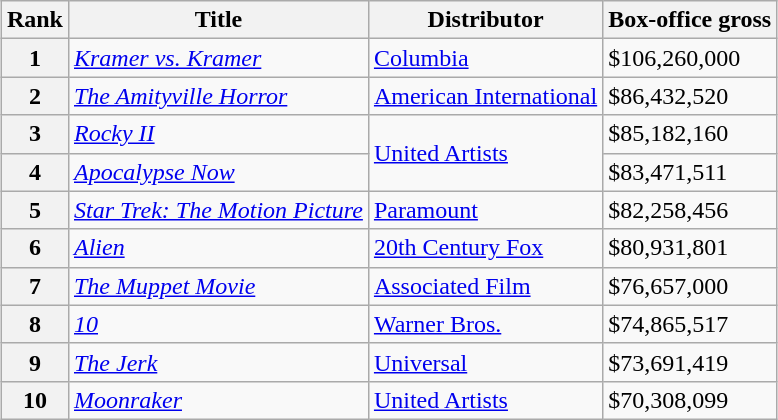<table class="wikitable sortable" style="margin:auto; margin:auto;">
<tr>
<th>Rank</th>
<th>Title</th>
<th>Distributor</th>
<th>Box-office gross</th>
</tr>
<tr>
<th style="text-align:center;">1</th>
<td><em><a href='#'>Kramer vs. Kramer</a></em></td>
<td><a href='#'>Columbia</a></td>
<td>$106,260,000</td>
</tr>
<tr>
<th style="text-align:center;">2</th>
<td><em><a href='#'>The Amityville Horror</a></em></td>
<td><a href='#'>American International</a></td>
<td>$86,432,520</td>
</tr>
<tr>
<th style="text-align:center;">3</th>
<td><em><a href='#'>Rocky II</a></em></td>
<td rowspan="2"><a href='#'>United Artists</a></td>
<td>$85,182,160</td>
</tr>
<tr>
<th style="text-align:center;">4</th>
<td><em><a href='#'>Apocalypse Now</a></em></td>
<td>$83,471,511</td>
</tr>
<tr>
<th style="text-align:center;">5</th>
<td><em><a href='#'>Star Trek: The Motion Picture</a></em></td>
<td><a href='#'>Paramount</a></td>
<td>$82,258,456</td>
</tr>
<tr>
<th style="text-align:center;">6</th>
<td><em><a href='#'>Alien</a></em></td>
<td><a href='#'>20th Century Fox</a></td>
<td>$80,931,801</td>
</tr>
<tr>
<th style="text-align:center;">7</th>
<td><em><a href='#'>The Muppet Movie</a></em></td>
<td><a href='#'>Associated Film</a></td>
<td>$76,657,000</td>
</tr>
<tr>
<th style="text-align:center;">8</th>
<td><em><a href='#'>10</a></em></td>
<td><a href='#'>Warner Bros.</a></td>
<td>$74,865,517</td>
</tr>
<tr>
<th style="text-align:center;">9</th>
<td><em><a href='#'>The Jerk</a></em></td>
<td><a href='#'>Universal</a></td>
<td>$73,691,419</td>
</tr>
<tr>
<th style="text-align:center;">10</th>
<td><em><a href='#'>Moonraker</a></em></td>
<td><a href='#'>United Artists</a></td>
<td>$70,308,099</td>
</tr>
</table>
